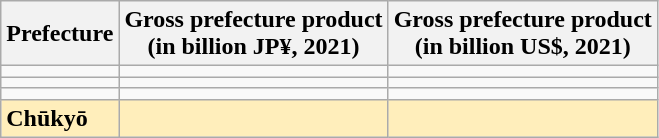<table class="wikitable">
<tr>
<th>Prefecture</th>
<th>Gross prefecture product<br>(in billion JP¥, 2021) </th>
<th>Gross prefecture product<br>(in billion US$, 2021)</th>
</tr>
<tr>
<td></td>
<td></td>
<td></td>
</tr>
<tr>
<td></td>
<td></td>
<td></td>
</tr>
<tr>
<td></td>
<td></td>
<td></td>
</tr>
<tr style="background:#feb;">
<td><strong>Chūkyō</strong></td>
<td></td>
<td></td>
</tr>
</table>
